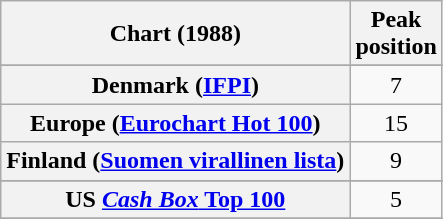<table class="wikitable plainrowheaders sortable">
<tr>
<th scope="col">Chart (1988)</th>
<th scope="col">Peak<br>position</th>
</tr>
<tr>
</tr>
<tr>
</tr>
<tr>
</tr>
<tr>
</tr>
<tr>
</tr>
<tr>
<th scope="row">Denmark (<a href='#'>IFPI</a>)</th>
<td align="center">7</td>
</tr>
<tr>
<th scope="row">Europe (<a href='#'>Eurochart Hot 100</a>)</th>
<td align="center">15</td>
</tr>
<tr>
<th scope="row">Finland (<a href='#'>Suomen virallinen lista</a>)</th>
<td align="center">9</td>
</tr>
<tr>
</tr>
<tr>
</tr>
<tr>
</tr>
<tr>
</tr>
<tr>
</tr>
<tr>
</tr>
<tr>
</tr>
<tr>
</tr>
<tr>
</tr>
<tr>
</tr>
<tr>
</tr>
<tr>
<th scope="row">US <a href='#'><em>Cash Box</em> Top 100</a></th>
<td align="center">5</td>
</tr>
<tr>
</tr>
</table>
